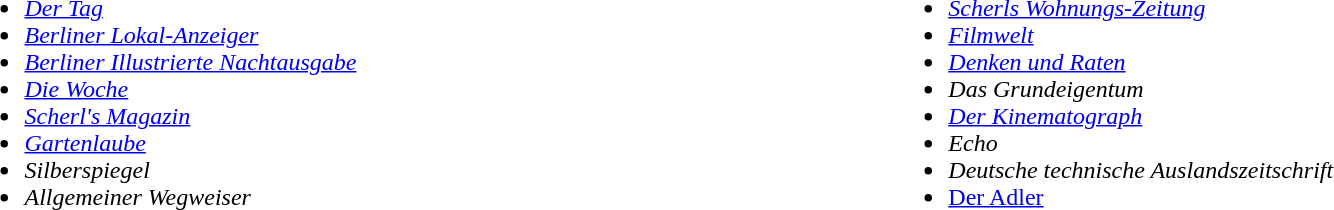<table>
<tr>
<td valign="top" width="10%"><br><ul><li><em><a href='#'>Der Tag</a></em></li><li><em><a href='#'>Berliner Lokal-Anzeiger</a></em></li><li><em><a href='#'>Berliner Illustrierte Nachtausgabe</a></em></li><li><em><a href='#'>Die Woche</a></em></li><li><em><a href='#'>Scherl's Magazin</a></em></li><li><em><a href='#'>Gartenlaube</a></em></li><li><em>Silberspiegel</em></li><li><em>Allgemeiner Wegweiser</em></li></ul></td>
<td valign="top" width="10%"><br><ul><li><em><a href='#'>Scherls Wohnungs-Zeitung</a></em></li><li><em><a href='#'>Filmwelt</a></em></li><li><em><a href='#'>Denken und Raten</a></em></li><li><em>Das Grundeigentum</em></li><li><em><a href='#'>Der Kinematograph</a></em></li><li><em>Echo</em></li><li><em>Deutsche technische Auslandszeitschrift</em></li><li><a href='#'>Der Adler</a></li></ul></td>
</tr>
</table>
